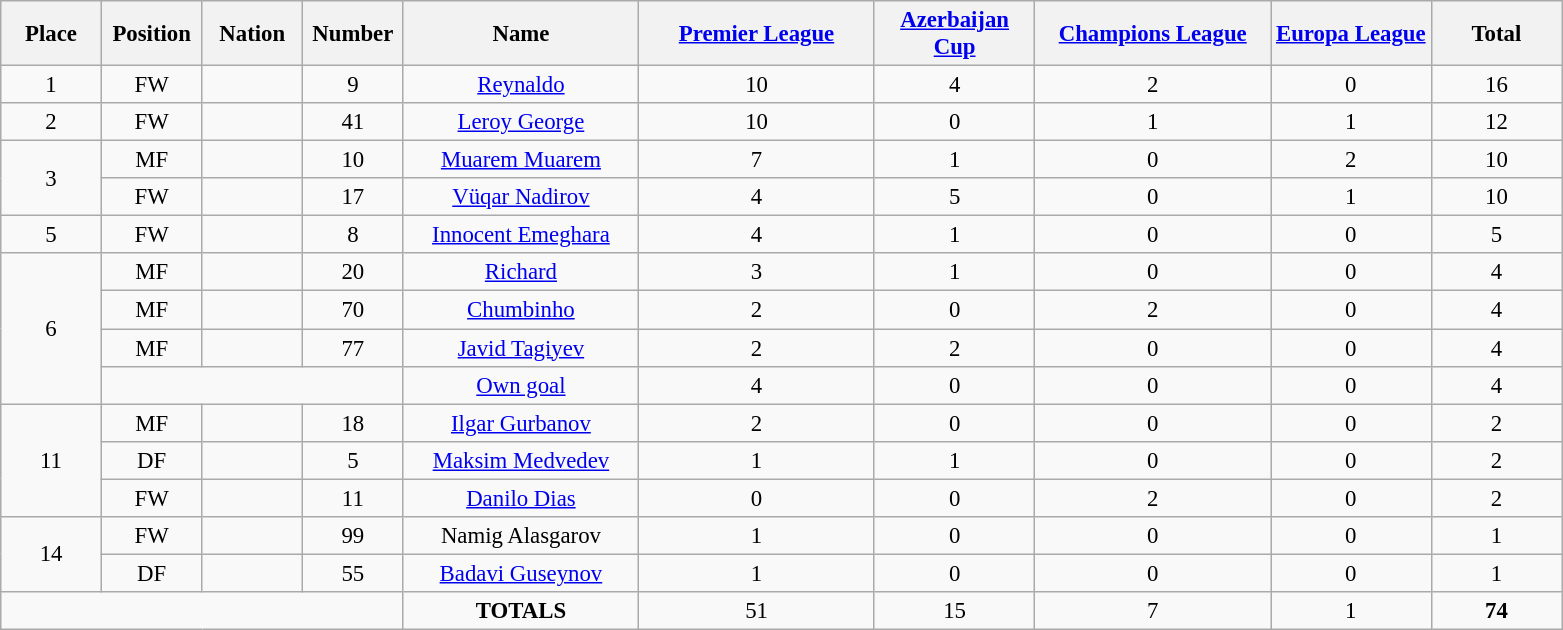<table class="wikitable" style="font-size: 95%; text-align: center;">
<tr>
<th width=60>Place</th>
<th width=60>Position</th>
<th width=60>Nation</th>
<th width=60>Number</th>
<th width=150>Name</th>
<th width=150><a href='#'>Premier League</a></th>
<th width=100><a href='#'>Azerbaijan Cup</a></th>
<th width=150><a href='#'>Champions League</a></th>
<th width=100><a href='#'>Europa League</a></th>
<th width=80>Total</th>
</tr>
<tr>
<td>1</td>
<td>FW</td>
<td></td>
<td>9</td>
<td><a href='#'>Reynaldo</a></td>
<td>10</td>
<td>4</td>
<td>2</td>
<td>0</td>
<td>16</td>
</tr>
<tr>
<td>2</td>
<td>FW</td>
<td></td>
<td>41</td>
<td><a href='#'>Leroy George</a></td>
<td>10</td>
<td>0</td>
<td>1</td>
<td>1</td>
<td>12</td>
</tr>
<tr>
<td rowspan="2">3</td>
<td>MF</td>
<td></td>
<td>10</td>
<td><a href='#'>Muarem Muarem</a></td>
<td>7</td>
<td>1</td>
<td>0</td>
<td>2</td>
<td>10</td>
</tr>
<tr>
<td>FW</td>
<td></td>
<td>17</td>
<td><a href='#'>Vüqar Nadirov</a></td>
<td>4</td>
<td>5</td>
<td>0</td>
<td>1</td>
<td>10</td>
</tr>
<tr>
<td>5</td>
<td>FW</td>
<td></td>
<td>8</td>
<td><a href='#'>Innocent Emeghara</a></td>
<td>4</td>
<td>1</td>
<td>0</td>
<td>0</td>
<td>5</td>
</tr>
<tr>
<td rowspan="4">6</td>
<td>MF</td>
<td></td>
<td>20</td>
<td><a href='#'>Richard</a></td>
<td>3</td>
<td>1</td>
<td>0</td>
<td>0</td>
<td>4</td>
</tr>
<tr>
<td>MF</td>
<td></td>
<td>70</td>
<td><a href='#'>Chumbinho</a></td>
<td>2</td>
<td>0</td>
<td>2</td>
<td>0</td>
<td>4</td>
</tr>
<tr>
<td>MF</td>
<td></td>
<td>77</td>
<td><a href='#'>Javid Tagiyev</a></td>
<td>2</td>
<td>2</td>
<td>0</td>
<td>0</td>
<td>4</td>
</tr>
<tr>
<td colspan="3"></td>
<td><a href='#'>Own goal</a></td>
<td>4</td>
<td>0</td>
<td>0</td>
<td>0</td>
<td>4</td>
</tr>
<tr>
<td rowspan="3">11</td>
<td>MF</td>
<td></td>
<td>18</td>
<td><a href='#'>Ilgar Gurbanov</a></td>
<td>2</td>
<td>0</td>
<td>0</td>
<td>0</td>
<td>2</td>
</tr>
<tr>
<td>DF</td>
<td></td>
<td>5</td>
<td><a href='#'>Maksim Medvedev</a></td>
<td>1</td>
<td>1</td>
<td>0</td>
<td>0</td>
<td>2</td>
</tr>
<tr>
<td>FW</td>
<td></td>
<td>11</td>
<td><a href='#'>Danilo Dias</a></td>
<td>0</td>
<td>0</td>
<td>2</td>
<td>0</td>
<td>2</td>
</tr>
<tr>
<td rowspan="2">14</td>
<td>FW</td>
<td></td>
<td>99</td>
<td>Namig Alasgarov</td>
<td>1</td>
<td>0</td>
<td>0</td>
<td>0</td>
<td>1</td>
</tr>
<tr>
<td>DF</td>
<td></td>
<td>55</td>
<td><a href='#'>Badavi Guseynov</a></td>
<td>1</td>
<td>0</td>
<td>0</td>
<td>0</td>
<td>1</td>
</tr>
<tr>
<td colspan="4"></td>
<td><strong>TOTALS</strong></td>
<td>51</td>
<td>15</td>
<td>7</td>
<td>1</td>
<td><strong>74</strong></td>
</tr>
</table>
